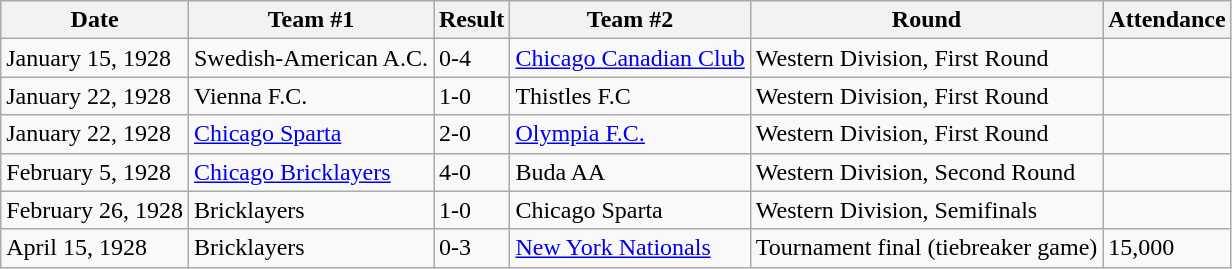<table class="wikitable">
<tr>
<th>Date</th>
<th>Team #1</th>
<th>Result</th>
<th>Team #2</th>
<th>Round</th>
<th>Attendance</th>
</tr>
<tr>
<td>January 15, 1928</td>
<td>Swedish-American A.C.</td>
<td>0-4</td>
<td><a href='#'>Chicago Canadian Club</a></td>
<td>Western Division, First Round</td>
<td></td>
</tr>
<tr>
<td>January 22, 1928</td>
<td>Vienna F.C.</td>
<td>1-0</td>
<td>Thistles F.C</td>
<td>Western Division, First Round</td>
<td></td>
</tr>
<tr>
<td>January 22, 1928</td>
<td><a href='#'>Chicago Sparta</a></td>
<td>2-0</td>
<td><a href='#'>Olympia F.C.</a></td>
<td>Western Division,  First Round</td>
<td></td>
</tr>
<tr>
<td>February 5, 1928</td>
<td><a href='#'>Chicago Bricklayers</a></td>
<td>4-0</td>
<td>Buda AA</td>
<td>Western Division, Second Round</td>
<td></td>
</tr>
<tr>
<td>February 26, 1928</td>
<td>Bricklayers</td>
<td>1-0</td>
<td>Chicago Sparta</td>
<td>Western Division, Semifinals</td>
<td></td>
</tr>
<tr>
<td>April 15, 1928</td>
<td>Bricklayers</td>
<td>0-3</td>
<td><a href='#'>New York Nationals</a></td>
<td>Tournament final (tiebreaker game)</td>
<td>15,000</td>
</tr>
</table>
